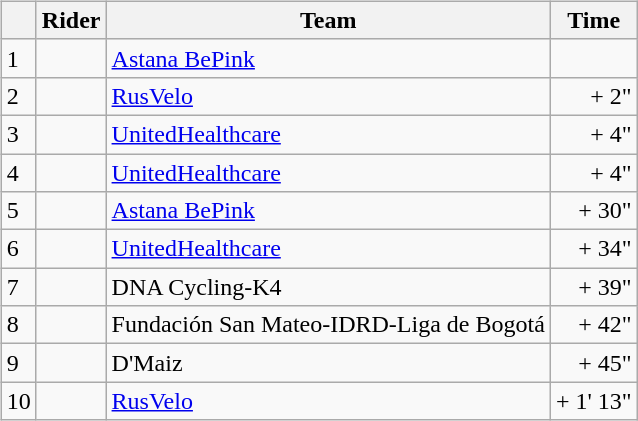<table>
<tr>
<td><br><table class="wikitable">
<tr>
<th></th>
<th>Rider</th>
<th>Team</th>
<th>Time</th>
</tr>
<tr>
<td>1</td>
<td></td>
<td><a href='#'>Astana BePink</a></td>
<td align="right"></td>
</tr>
<tr>
<td>2</td>
<td></td>
<td><a href='#'>RusVelo</a></td>
<td align="right">+ 2"</td>
</tr>
<tr>
<td>3</td>
<td></td>
<td><a href='#'>UnitedHealthcare</a></td>
<td align="right">+ 4"</td>
</tr>
<tr>
<td>4</td>
<td></td>
<td><a href='#'>UnitedHealthcare</a></td>
<td align="right">+ 4"</td>
</tr>
<tr>
<td>5</td>
<td></td>
<td><a href='#'>Astana BePink</a></td>
<td align="right">+ 30"</td>
</tr>
<tr>
<td>6</td>
<td></td>
<td><a href='#'>UnitedHealthcare</a></td>
<td align="right">+ 34"</td>
</tr>
<tr>
<td>7</td>
<td></td>
<td>DNA Cycling-K4</td>
<td align="right">+ 39"</td>
</tr>
<tr>
<td>8</td>
<td></td>
<td>Fundación San Mateo-IDRD-Liga de Bogotá</td>
<td align="right">+ 42"</td>
</tr>
<tr>
<td>9</td>
<td></td>
<td>D'Maiz</td>
<td align="right">+ 45"</td>
</tr>
<tr>
<td>10</td>
<td></td>
<td><a href='#'>RusVelo</a></td>
<td align="right">+ 1' 13"</td>
</tr>
</table>
</td>
</tr>
</table>
